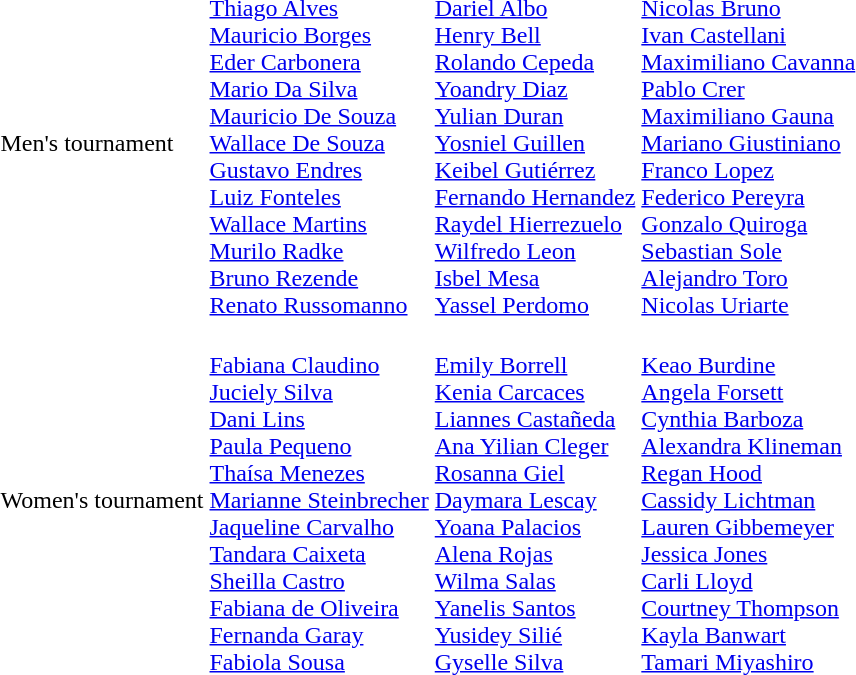<table>
<tr>
<td>Men's tournament <br></td>
<td><br><a href='#'>Thiago Alves</a><br><a href='#'>Mauricio Borges</a><br><a href='#'>Eder Carbonera</a><br><a href='#'>Mario Da Silva</a><br><a href='#'>Mauricio De Souza</a><br><a href='#'>Wallace De Souza</a><br><a href='#'>Gustavo Endres</a><br><a href='#'>Luiz Fonteles</a><br><a href='#'>Wallace Martins</a><br><a href='#'>Murilo Radke</a><br><a href='#'>Bruno Rezende</a><br><a href='#'>Renato Russomanno</a></td>
<td><br><a href='#'>Dariel Albo</a><br><a href='#'>Henry Bell</a><br><a href='#'>Rolando Cepeda</a><br><a href='#'>Yoandry Diaz</a><br><a href='#'>Yulian Duran</a><br><a href='#'>Yosniel Guillen</a><br><a href='#'>Keibel Gutiérrez</a><br><a href='#'>Fernando Hernandez</a><br><a href='#'>Raydel Hierrezuelo</a><br><a href='#'>Wilfredo Leon</a><br><a href='#'>Isbel Mesa</a><br><a href='#'>Yassel Perdomo</a></td>
<td><br><a href='#'>Nicolas Bruno</a><br><a href='#'>Ivan Castellani</a><br><a href='#'>Maximiliano Cavanna</a><br><a href='#'>Pablo Crer</a><br><a href='#'>Maximiliano Gauna</a><br><a href='#'>Mariano Giustiniano</a><br><a href='#'>Franco Lopez</a><br><a href='#'>Federico Pereyra</a><br><a href='#'>Gonzalo Quiroga</a><br><a href='#'>Sebastian Sole</a><br><a href='#'>Alejandro Toro</a><br><a href='#'>Nicolas Uriarte</a></td>
</tr>
<tr>
<td>Women's tournament <br></td>
<td><br><a href='#'>Fabiana Claudino</a><br><a href='#'>Juciely Silva</a><br><a href='#'>Dani Lins</a><br><a href='#'>Paula Pequeno</a><br><a href='#'>Thaísa Menezes</a><br><a href='#'>Marianne Steinbrecher</a><br><a href='#'>Jaqueline Carvalho</a><br><a href='#'>Tandara Caixeta</a><br><a href='#'>Sheilla Castro</a><br><a href='#'>Fabiana de Oliveira</a><br><a href='#'>Fernanda Garay</a><br><a href='#'>Fabiola Sousa</a></td>
<td><br><a href='#'>Emily Borrell</a><br><a href='#'>Kenia Carcaces</a><br><a href='#'>Liannes Castañeda</a><br><a href='#'>Ana Yilian Cleger</a><br><a href='#'>Rosanna Giel</a><br><a href='#'>Daymara Lescay</a><br><a href='#'>Yoana Palacios</a><br><a href='#'>Alena Rojas</a><br><a href='#'>Wilma Salas</a><br><a href='#'>Yanelis Santos</a><br><a href='#'>Yusidey Silié</a><br><a href='#'>Gyselle Silva</a></td>
<td><br><a href='#'>Keao Burdine</a><br><a href='#'>Angela Forsett</a><br><a href='#'>Cynthia Barboza</a><br><a href='#'>Alexandra Klineman</a><br><a href='#'>Regan Hood</a><br><a href='#'>Cassidy Lichtman</a><br><a href='#'>Lauren Gibbemeyer</a><br><a href='#'>Jessica Jones</a><br><a href='#'>Carli Lloyd</a><br><a href='#'>Courtney Thompson</a><br><a href='#'>Kayla Banwart</a><br><a href='#'>Tamari Miyashiro</a></td>
</tr>
</table>
